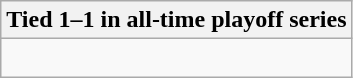<table class="wikitable collapsible collapsed">
<tr>
<th>Tied 1–1 in all-time playoff series</th>
</tr>
<tr>
<td><br>
</td>
</tr>
</table>
